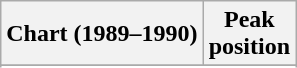<table class="wikitable plainrowheaders sortable">
<tr>
<th scope="col">Chart (1989–1990)</th>
<th scope="col">Peak<br>position</th>
</tr>
<tr>
</tr>
<tr>
</tr>
<tr>
</tr>
<tr>
</tr>
</table>
